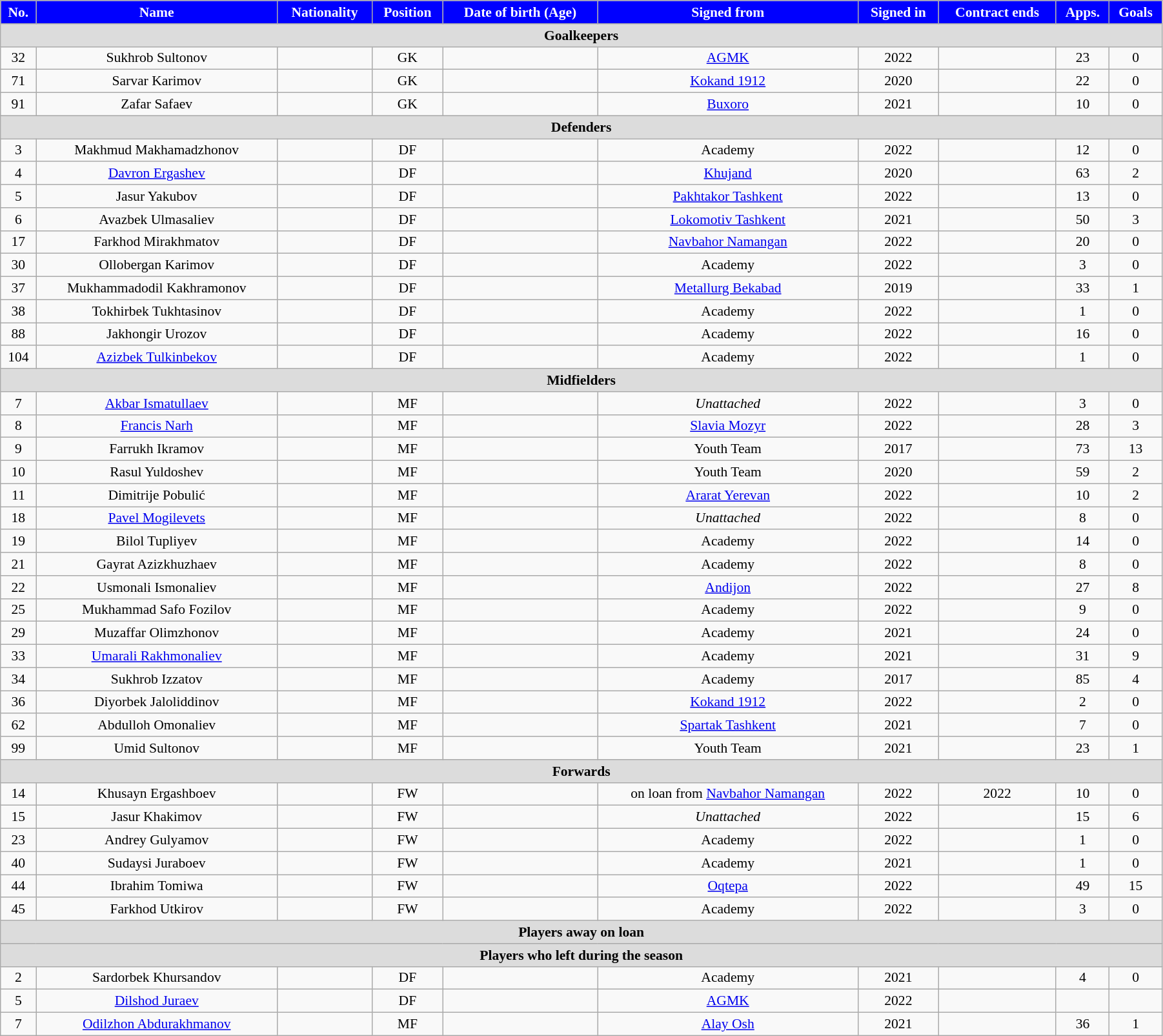<table class="wikitable"  style="text-align:center; font-size:90%; width:95%;">
<tr>
<th style="background:#0000FF; color:white; text-align:center;">No.</th>
<th style="background:#0000FF; color:white; text-align:center;">Name</th>
<th style="background:#0000FF; color:white; text-align:center;">Nationality</th>
<th style="background:#0000FF; color:white; text-align:center;">Position</th>
<th style="background:#0000FF; color:white; text-align:center;">Date of birth (Age)</th>
<th style="background:#0000FF; color:white; text-align:center;">Signed from</th>
<th style="background:#0000FF; color:white; text-align:center;">Signed in</th>
<th style="background:#0000FF; color:white; text-align:center;">Contract ends</th>
<th style="background:#0000FF; color:white; text-align:center;">Apps.</th>
<th style="background:#0000FF; color:white; text-align:center;">Goals</th>
</tr>
<tr>
<th colspan="11"  style="background:#dcdcdc; text-align:center;">Goalkeepers</th>
</tr>
<tr>
<td>32</td>
<td>Sukhrob Sultonov</td>
<td></td>
<td>GK</td>
<td></td>
<td><a href='#'>AGMK</a></td>
<td>2022</td>
<td></td>
<td>23</td>
<td>0</td>
</tr>
<tr>
<td>71</td>
<td>Sarvar Karimov</td>
<td></td>
<td>GK</td>
<td></td>
<td><a href='#'>Kokand 1912</a></td>
<td>2020</td>
<td></td>
<td>22</td>
<td>0</td>
</tr>
<tr>
<td>91</td>
<td>Zafar Safaev</td>
<td></td>
<td>GK</td>
<td></td>
<td><a href='#'>Buxoro</a></td>
<td>2021</td>
<td></td>
<td>10</td>
<td>0</td>
</tr>
<tr>
<th colspan="11"  style="background:#dcdcdc; text-align:center;">Defenders</th>
</tr>
<tr>
<td>3</td>
<td>Makhmud Makhamadzhonov</td>
<td></td>
<td>DF</td>
<td></td>
<td>Academy</td>
<td>2022</td>
<td></td>
<td>12</td>
<td>0</td>
</tr>
<tr>
<td>4</td>
<td><a href='#'>Davron Ergashev</a></td>
<td></td>
<td>DF</td>
<td></td>
<td><a href='#'>Khujand</a></td>
<td>2020</td>
<td></td>
<td>63</td>
<td>2</td>
</tr>
<tr>
<td>5</td>
<td>Jasur Yakubov</td>
<td></td>
<td>DF</td>
<td></td>
<td><a href='#'>Pakhtakor Tashkent</a></td>
<td>2022</td>
<td></td>
<td>13</td>
<td>0</td>
</tr>
<tr>
<td>6</td>
<td>Avazbek Ulmasaliev</td>
<td></td>
<td>DF</td>
<td></td>
<td><a href='#'>Lokomotiv Tashkent</a></td>
<td>2021</td>
<td></td>
<td>50</td>
<td>3</td>
</tr>
<tr>
<td>17</td>
<td>Farkhod Mirakhmatov</td>
<td></td>
<td>DF</td>
<td></td>
<td><a href='#'>Navbahor Namangan</a></td>
<td>2022</td>
<td></td>
<td>20</td>
<td>0</td>
</tr>
<tr>
<td>30</td>
<td>Ollobergan Karimov</td>
<td></td>
<td>DF</td>
<td></td>
<td>Academy</td>
<td>2022</td>
<td></td>
<td>3</td>
<td>0</td>
</tr>
<tr>
<td>37</td>
<td>Mukhammadodil Kakhramonov</td>
<td></td>
<td>DF</td>
<td></td>
<td><a href='#'>Metallurg Bekabad</a></td>
<td>2019</td>
<td></td>
<td>33</td>
<td>1</td>
</tr>
<tr>
<td>38</td>
<td>Tokhirbek Tukhtasinov</td>
<td></td>
<td>DF</td>
<td></td>
<td>Academy</td>
<td>2022</td>
<td></td>
<td>1</td>
<td>0</td>
</tr>
<tr>
<td>88</td>
<td>Jakhongir Urozov</td>
<td></td>
<td>DF</td>
<td></td>
<td>Academy</td>
<td>2022</td>
<td></td>
<td>16</td>
<td>0</td>
</tr>
<tr>
<td>104</td>
<td><a href='#'>Azizbek Tulkinbekov</a></td>
<td></td>
<td>DF</td>
<td></td>
<td>Academy</td>
<td>2022</td>
<td></td>
<td>1</td>
<td>0</td>
</tr>
<tr>
<th colspan="11"  style="background:#dcdcdc; text-align:center;">Midfielders</th>
</tr>
<tr>
<td>7</td>
<td><a href='#'>Akbar Ismatullaev</a></td>
<td></td>
<td>MF</td>
<td></td>
<td><em>Unattached</em></td>
<td>2022</td>
<td></td>
<td>3</td>
<td>0</td>
</tr>
<tr>
<td>8</td>
<td><a href='#'>Francis Narh</a></td>
<td></td>
<td>MF</td>
<td></td>
<td><a href='#'>Slavia Mozyr</a></td>
<td>2022</td>
<td></td>
<td>28</td>
<td>3</td>
</tr>
<tr>
<td>9</td>
<td>Farrukh Ikramov</td>
<td></td>
<td>MF</td>
<td></td>
<td>Youth Team</td>
<td>2017</td>
<td></td>
<td>73</td>
<td>13</td>
</tr>
<tr>
<td>10</td>
<td>Rasul Yuldoshev</td>
<td></td>
<td>MF</td>
<td></td>
<td>Youth Team</td>
<td>2020</td>
<td></td>
<td>59</td>
<td>2</td>
</tr>
<tr>
<td>11</td>
<td>Dimitrije Pobulić</td>
<td></td>
<td>MF</td>
<td></td>
<td><a href='#'>Ararat Yerevan</a></td>
<td>2022</td>
<td></td>
<td>10</td>
<td>2</td>
</tr>
<tr>
<td>18</td>
<td><a href='#'>Pavel Mogilevets</a></td>
<td></td>
<td>MF</td>
<td></td>
<td><em>Unattached</em></td>
<td>2022</td>
<td></td>
<td>8</td>
<td>0</td>
</tr>
<tr>
<td>19</td>
<td>Bilol Tupliyev</td>
<td></td>
<td>MF</td>
<td></td>
<td>Academy</td>
<td>2022</td>
<td></td>
<td>14</td>
<td>0</td>
</tr>
<tr>
<td>21</td>
<td>Gayrat Azizkhuzhaev</td>
<td></td>
<td>MF</td>
<td></td>
<td>Academy</td>
<td>2022</td>
<td></td>
<td>8</td>
<td>0</td>
</tr>
<tr>
<td>22</td>
<td>Usmonali Ismonaliev</td>
<td></td>
<td>MF</td>
<td></td>
<td><a href='#'>Andijon</a></td>
<td>2022</td>
<td></td>
<td>27</td>
<td>8</td>
</tr>
<tr>
<td>25</td>
<td>Mukhammad Safo Fozilov</td>
<td></td>
<td>MF</td>
<td></td>
<td>Academy</td>
<td>2022</td>
<td></td>
<td>9</td>
<td>0</td>
</tr>
<tr>
<td>29</td>
<td>Muzaffar Olimzhonov</td>
<td></td>
<td>MF</td>
<td></td>
<td>Academy</td>
<td>2021</td>
<td></td>
<td>24</td>
<td>0</td>
</tr>
<tr>
<td>33</td>
<td><a href='#'>Umarali Rakhmonaliev</a></td>
<td></td>
<td>MF</td>
<td></td>
<td>Academy</td>
<td>2021</td>
<td></td>
<td>31</td>
<td>9</td>
</tr>
<tr>
<td>34</td>
<td>Sukhrob Izzatov</td>
<td></td>
<td>MF</td>
<td></td>
<td>Academy</td>
<td>2017</td>
<td></td>
<td>85</td>
<td>4</td>
</tr>
<tr>
<td>36</td>
<td>Diyorbek Jaloliddinov</td>
<td></td>
<td>MF</td>
<td></td>
<td><a href='#'>Kokand 1912</a></td>
<td>2022</td>
<td></td>
<td>2</td>
<td>0</td>
</tr>
<tr>
<td>62</td>
<td>Abdulloh Omonaliev</td>
<td></td>
<td>MF</td>
<td></td>
<td><a href='#'>Spartak Tashkent</a></td>
<td>2021</td>
<td></td>
<td>7</td>
<td>0</td>
</tr>
<tr>
<td>99</td>
<td>Umid Sultonov</td>
<td></td>
<td>MF</td>
<td></td>
<td>Youth Team</td>
<td>2021</td>
<td></td>
<td>23</td>
<td>1</td>
</tr>
<tr>
<th colspan="11"  style="background:#dcdcdc; text-align:center;">Forwards</th>
</tr>
<tr>
<td>14</td>
<td>Khusayn Ergashboev</td>
<td></td>
<td>FW</td>
<td></td>
<td>on loan from <a href='#'>Navbahor Namangan</a></td>
<td>2022</td>
<td>2022</td>
<td>10</td>
<td>0</td>
</tr>
<tr>
<td>15</td>
<td>Jasur Khakimov</td>
<td></td>
<td>FW</td>
<td></td>
<td><em>Unattached</em></td>
<td>2022</td>
<td></td>
<td>15</td>
<td>6</td>
</tr>
<tr>
<td>23</td>
<td>Andrey Gulyamov</td>
<td></td>
<td>FW</td>
<td></td>
<td>Academy</td>
<td>2022</td>
<td></td>
<td>1</td>
<td>0</td>
</tr>
<tr>
<td>40</td>
<td>Sudaysi Juraboev</td>
<td></td>
<td>FW</td>
<td></td>
<td>Academy</td>
<td>2021</td>
<td></td>
<td>1</td>
<td>0</td>
</tr>
<tr>
<td>44</td>
<td>Ibrahim Tomiwa</td>
<td></td>
<td>FW</td>
<td></td>
<td><a href='#'>Oqtepa</a></td>
<td>2022</td>
<td></td>
<td>49</td>
<td>15</td>
</tr>
<tr>
<td>45</td>
<td>Farkhod Utkirov</td>
<td></td>
<td>FW</td>
<td></td>
<td>Academy</td>
<td>2022</td>
<td></td>
<td>3</td>
<td>0</td>
</tr>
<tr>
<th colspan="11"  style="background:#dcdcdc; text-align:center;">Players away on loan</th>
</tr>
<tr>
<th colspan="11"  style="background:#dcdcdc; text-align:center;">Players who left during the season</th>
</tr>
<tr>
<td>2</td>
<td>Sardorbek Khursandov</td>
<td></td>
<td>DF</td>
<td></td>
<td>Academy</td>
<td>2021</td>
<td></td>
<td>4</td>
<td>0</td>
</tr>
<tr>
<td>5</td>
<td><a href='#'>Dilshod Juraev</a></td>
<td></td>
<td>DF</td>
<td></td>
<td><a href='#'>AGMK</a></td>
<td>2022</td>
<td></td>
<td></td>
<td></td>
</tr>
<tr>
<td>7</td>
<td><a href='#'>Odilzhon Abdurakhmanov</a></td>
<td></td>
<td>MF</td>
<td></td>
<td><a href='#'>Alay Osh</a></td>
<td>2021</td>
<td></td>
<td>36</td>
<td>1</td>
</tr>
</table>
